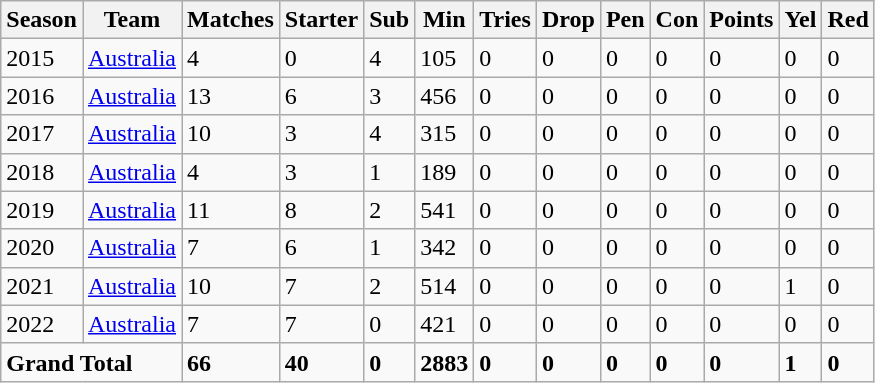<table class="wikitable">
<tr>
<th>Season</th>
<th>Team</th>
<th>Matches</th>
<th>Starter</th>
<th>Sub</th>
<th>Min</th>
<th>Tries</th>
<th>Drop</th>
<th>Pen</th>
<th>Con</th>
<th>Points</th>
<th>Yel</th>
<th>Red</th>
</tr>
<tr>
<td>2015</td>
<td><a href='#'>Australia</a></td>
<td>4</td>
<td>0</td>
<td>4</td>
<td>105</td>
<td>0</td>
<td>0</td>
<td>0</td>
<td>0</td>
<td>0</td>
<td>0</td>
<td>0</td>
</tr>
<tr>
<td>2016</td>
<td><a href='#'>Australia</a></td>
<td>13</td>
<td>6</td>
<td>3</td>
<td>456</td>
<td>0</td>
<td>0</td>
<td>0</td>
<td>0</td>
<td>0</td>
<td>0</td>
<td>0</td>
</tr>
<tr>
<td>2017</td>
<td><a href='#'>Australia</a></td>
<td>10</td>
<td>3</td>
<td>4</td>
<td>315</td>
<td>0</td>
<td>0</td>
<td>0</td>
<td>0</td>
<td>0</td>
<td>0</td>
<td>0</td>
</tr>
<tr>
<td>2018</td>
<td><a href='#'>Australia</a></td>
<td>4</td>
<td>3</td>
<td>1</td>
<td>189</td>
<td>0</td>
<td>0</td>
<td>0</td>
<td>0</td>
<td>0</td>
<td>0</td>
<td>0</td>
</tr>
<tr>
<td>2019</td>
<td><a href='#'>Australia</a></td>
<td>11</td>
<td>8</td>
<td>2</td>
<td>541</td>
<td>0</td>
<td>0</td>
<td>0</td>
<td>0</td>
<td>0</td>
<td>0</td>
<td>0</td>
</tr>
<tr>
<td>2020</td>
<td><a href='#'>Australia</a></td>
<td>7</td>
<td>6</td>
<td>1</td>
<td>342</td>
<td>0</td>
<td>0</td>
<td>0</td>
<td>0</td>
<td>0</td>
<td>0</td>
<td>0</td>
</tr>
<tr>
<td>2021</td>
<td><a href='#'>Australia</a></td>
<td>10</td>
<td>7</td>
<td>2</td>
<td>514</td>
<td>0</td>
<td>0</td>
<td>0</td>
<td>0</td>
<td>0</td>
<td>1</td>
<td>0</td>
</tr>
<tr>
<td>2022</td>
<td><a href='#'>Australia</a></td>
<td>7</td>
<td>7</td>
<td>0</td>
<td>421</td>
<td>0</td>
<td>0</td>
<td>0</td>
<td>0</td>
<td>0</td>
<td>0</td>
<td>0</td>
</tr>
<tr>
<td colspan="2"><strong>Grand Total</strong></td>
<td><strong>66</strong></td>
<td><strong>40</strong></td>
<td><strong>0</strong></td>
<td><strong>2883</strong></td>
<td><strong>0</strong></td>
<td><strong>0</strong></td>
<td><strong>0</strong></td>
<td><strong>0</strong></td>
<td><strong>0</strong></td>
<td><strong>1</strong></td>
<td><strong>0</strong></td>
</tr>
</table>
